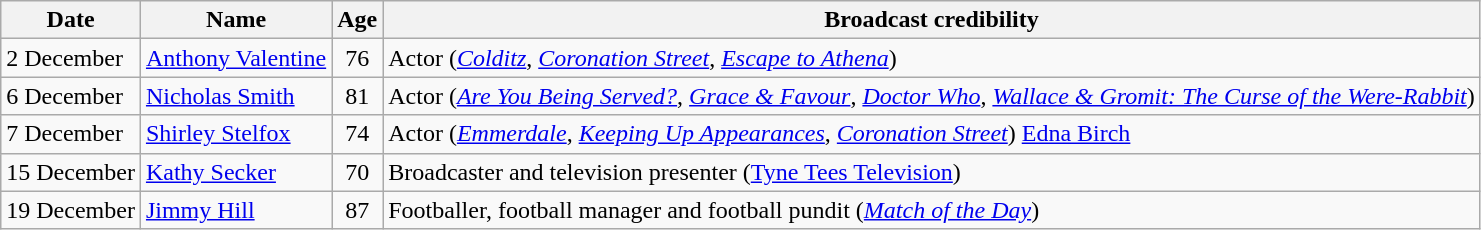<table class="wikitable">
<tr>
<th>Date</th>
<th>Name</th>
<th>Age</th>
<th>Broadcast credibility</th>
</tr>
<tr>
<td>2 December</td>
<td><a href='#'>Anthony Valentine</a></td>
<td align=center>76</td>
<td>Actor (<em><a href='#'>Colditz</a></em>, <em><a href='#'>Coronation Street</a></em>, <em><a href='#'>Escape to Athena</a></em>)</td>
</tr>
<tr>
<td>6 December</td>
<td><a href='#'>Nicholas Smith</a></td>
<td align=center>81</td>
<td>Actor (<em><a href='#'>Are You Being Served?</a></em>, <em><a href='#'>Grace & Favour</a></em>, <em><a href='#'>Doctor Who</a></em>, <em><a href='#'>Wallace & Gromit: The Curse of the Were-Rabbit</a></em>)</td>
</tr>
<tr>
<td>7 December</td>
<td><a href='#'>Shirley Stelfox</a></td>
<td align=center>74</td>
<td>Actor (<em><a href='#'>Emmerdale</a></em>, <em><a href='#'>Keeping Up Appearances</a></em>, <em><a href='#'>Coronation Street</a></em>) <a href='#'>Edna Birch</a></td>
</tr>
<tr>
<td>15 December</td>
<td><a href='#'>Kathy Secker</a></td>
<td align=center>70</td>
<td>Broadcaster and television presenter (<a href='#'>Tyne Tees Television</a>)</td>
</tr>
<tr>
<td>19 December</td>
<td><a href='#'>Jimmy Hill</a></td>
<td align=center>87</td>
<td>Footballer, football manager and football pundit (<em><a href='#'>Match of the Day</a></em>)</td>
</tr>
</table>
